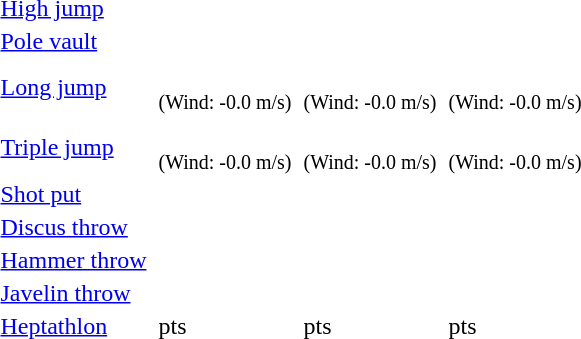<table>
<tr>
<td><a href='#'>High jump</a></td>
<td></td>
<td></td>
<td></td>
<td></td>
<td></td>
<td></td>
</tr>
<tr>
<td><a href='#'>Pole vault</a></td>
<td></td>
<td></td>
<td></td>
<td></td>
<td></td>
<td></td>
</tr>
<tr>
<td><a href='#'>Long jump</a></td>
<td></td>
<td><br><small>(Wind: -0.0 m/s)</small></td>
<td></td>
<td><br><small>(Wind: -0.0 m/s)</small></td>
<td></td>
<td><br><small>(Wind: -0.0 m/s)</small></td>
</tr>
<tr>
<td><a href='#'>Triple jump</a></td>
<td></td>
<td><br><small>(Wind: -0.0 m/s)</small></td>
<td></td>
<td><br><small>(Wind: -0.0 m/s)</small></td>
<td></td>
<td><br><small>(Wind: -0.0 m/s)</small></td>
</tr>
<tr>
<td><a href='#'>Shot put</a></td>
<td></td>
<td></td>
<td></td>
<td></td>
<td></td>
<td></td>
</tr>
<tr>
<td><a href='#'>Discus throw</a></td>
<td></td>
<td></td>
<td></td>
<td></td>
<td></td>
<td></td>
</tr>
<tr>
<td><a href='#'>Hammer throw</a></td>
<td></td>
<td></td>
<td></td>
<td></td>
<td></td>
<td></td>
</tr>
<tr>
<td><a href='#'>Javelin throw</a></td>
<td></td>
<td></td>
<td></td>
<td></td>
<td></td>
<td></td>
</tr>
<tr>
<td><a href='#'>Heptathlon</a></td>
<td></td>
<td>pts</td>
<td></td>
<td>pts</td>
<td></td>
<td>pts</td>
</tr>
</table>
